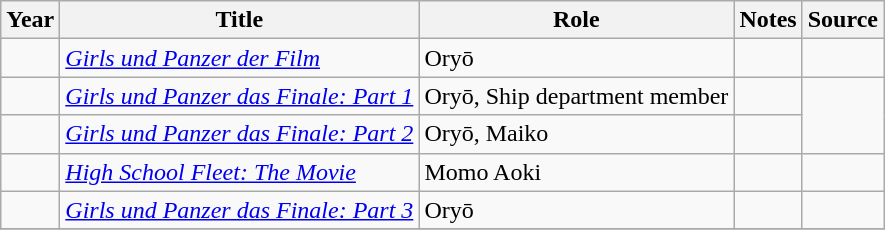<table class="wikitable sortable plainrowheaders">
<tr>
<th>Year</th>
<th>Title</th>
<th>Role</th>
<th class="unsortable">Notes</th>
<th class="unsortable">Source</th>
</tr>
<tr>
<td></td>
<td><em><a href='#'>Girls und Panzer der Film</a></em></td>
<td>Oryō</td>
<td></td>
<td></td>
</tr>
<tr>
<td></td>
<td><em><a href='#'>Girls und Panzer das Finale: Part 1</a></em></td>
<td>Oryō, Ship department member</td>
<td></td>
<td rowspan="2"></td>
</tr>
<tr>
<td></td>
<td><em><a href='#'>Girls und Panzer das Finale: Part 2</a></em></td>
<td>Oryō, Maiko</td>
<td></td>
</tr>
<tr>
<td></td>
<td><em><a href='#'>High School Fleet: The Movie</a></em></td>
<td>Momo Aoki</td>
<td></td>
<td></td>
</tr>
<tr>
<td></td>
<td><em><a href='#'>Girls und Panzer das Finale: Part 3</a></em></td>
<td>Oryō</td>
<td></td>
<td></td>
</tr>
<tr>
</tr>
</table>
